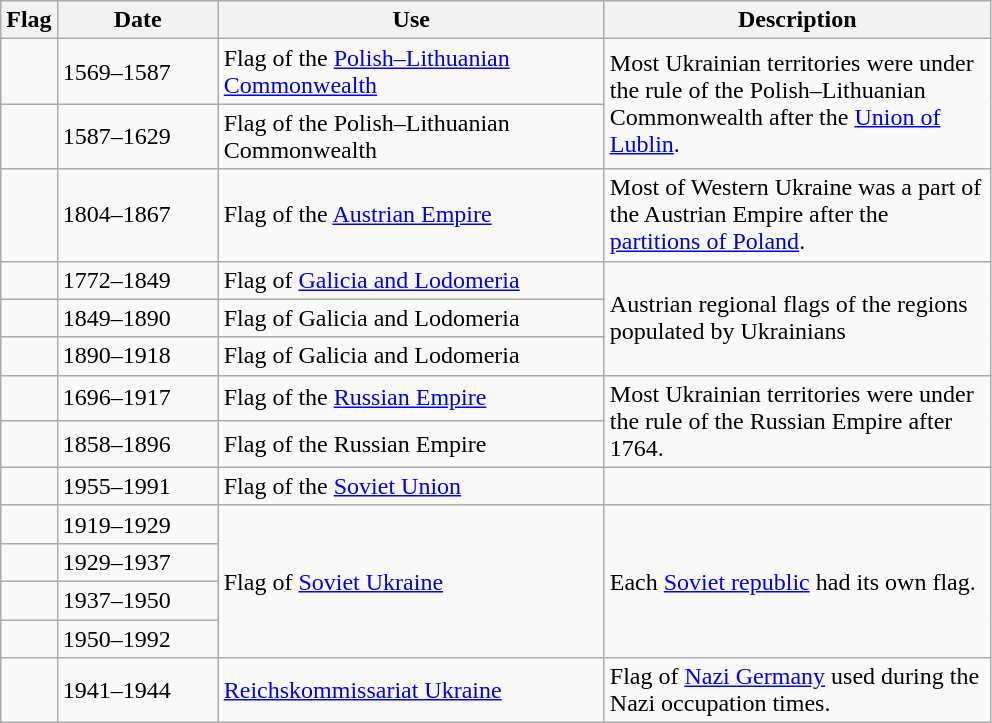<table class="wikitable">
<tr>
<th>Flag</th>
<th style="width:100px;">Date</th>
<th style="width:250px;">Use</th>
<th style="width:250px;">Description</th>
</tr>
<tr>
<td></td>
<td>1569–1587</td>
<td>Flag of the <a href='#'>Polish–Lithuanian Commonwealth</a></td>
<td rowspan="2">Most Ukrainian territories were under the rule of the Polish–Lithuanian Commonwealth after the <a href='#'>Union of Lublin</a>.</td>
</tr>
<tr>
<td></td>
<td>1587–1629</td>
<td>Flag of the Polish–Lithuanian Commonwealth</td>
</tr>
<tr>
<td></td>
<td>1804–1867</td>
<td>Flag of the <a href='#'>Austrian Empire</a></td>
<td>Most of Western Ukraine was a part of the Austrian Empire after the <a href='#'>partitions of Poland</a>.</td>
</tr>
<tr>
<td></td>
<td>1772–1849</td>
<td>Flag of <a href='#'>Galicia and Lodomeria</a></td>
<td rowspan="3">Austrian regional flags of the regions populated by Ukrainians</td>
</tr>
<tr>
<td></td>
<td>1849–1890</td>
<td>Flag of Galicia and Lodomeria</td>
</tr>
<tr>
<td></td>
<td>1890–1918</td>
<td>Flag of Galicia and Lodomeria</td>
</tr>
<tr>
<td></td>
<td>1696–1917</td>
<td>Flag of the <a href='#'>Russian Empire</a></td>
<td rowspan="2">Most Ukrainian territories were under the rule of the Russian Empire after 1764.</td>
</tr>
<tr>
<td></td>
<td>1858–1896</td>
<td>Flag of the Russian Empire</td>
</tr>
<tr>
<td></td>
<td>1955–1991</td>
<td>Flag of the <a href='#'>Soviet Union</a></td>
<td></td>
</tr>
<tr>
<td></td>
<td>1919–1929</td>
<td rowspan="4">Flag of <a href='#'>Soviet Ukraine</a></td>
<td rowspan="4">Each <a href='#'>Soviet republic</a> had its own flag.</td>
</tr>
<tr>
<td></td>
<td>1929–1937</td>
</tr>
<tr>
<td></td>
<td>1937–1950</td>
</tr>
<tr>
<td></td>
<td>1950–1992</td>
</tr>
<tr>
<td></td>
<td>1941–1944</td>
<td><a href='#'>Reichskommissariat Ukraine</a></td>
<td>Flag of <a href='#'>Nazi Germany</a> used during the Nazi occupation times.</td>
</tr>
</table>
